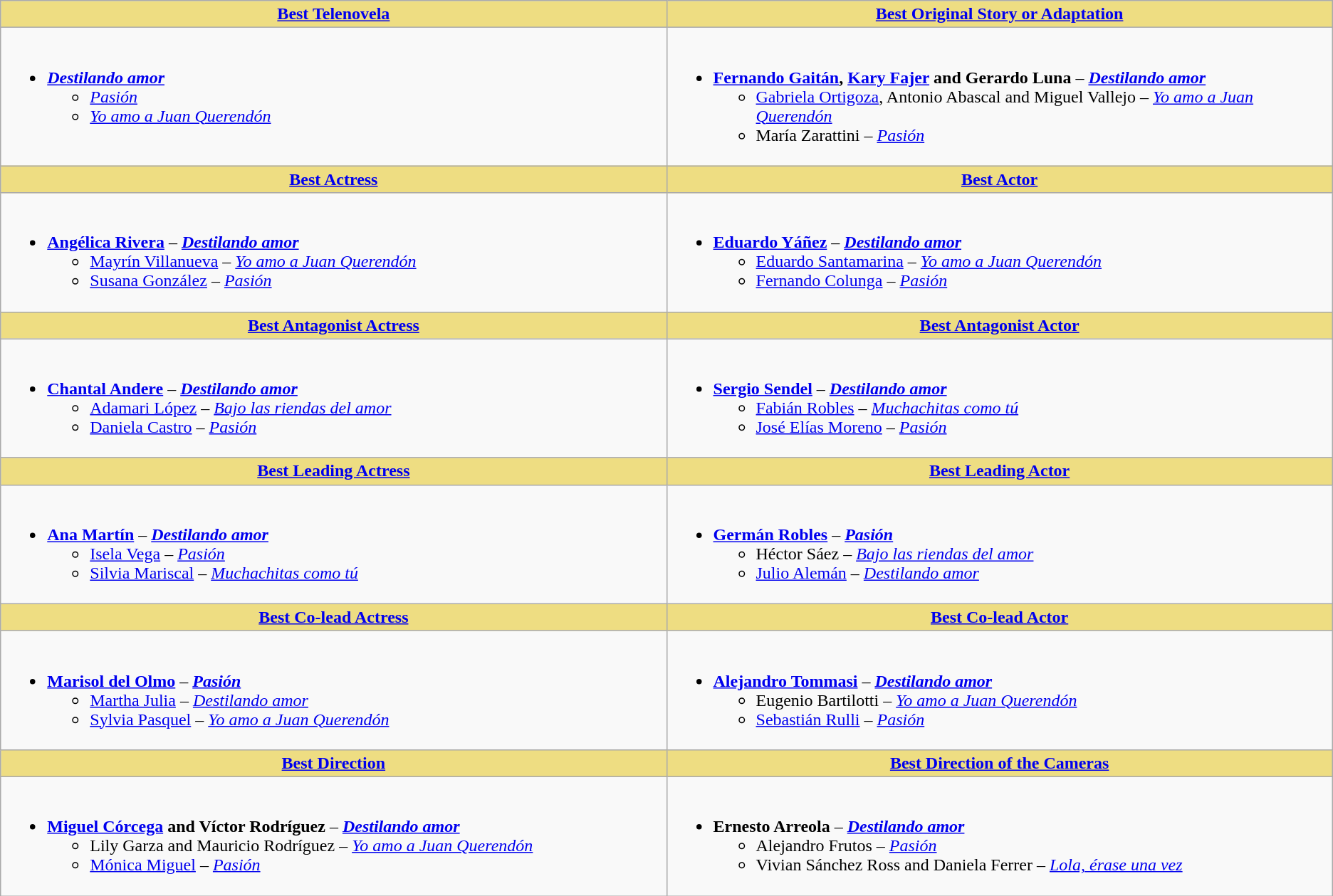<table class="wikitable">
<tr>
<th style="background:#EEDD82; width:50%"><a href='#'>Best Telenovela</a></th>
<th style="background:#EEDD82; width:50%"><a href='#'>Best Original Story or Adaptation</a></th>
</tr>
<tr>
<td valign="top"><br><ul><li><strong><em><a href='#'>Destilando amor</a></em></strong><ul><li><em><a href='#'>Pasión</a></em></li><li><em><a href='#'>Yo amo a Juan Querendón</a></em></li></ul></li></ul></td>
<td valign="top"><br><ul><li><strong><a href='#'>Fernando Gaitán</a>, <a href='#'>Kary Fajer</a> and Gerardo Luna</strong> – <strong><em><a href='#'>Destilando amor</a></em></strong><ul><li><a href='#'>Gabriela Ortigoza</a>, Antonio Abascal and Miguel Vallejo – <em><a href='#'>Yo amo a Juan Querendón</a></em></li><li>María Zarattini – <em><a href='#'>Pasión</a></em></li></ul></li></ul></td>
</tr>
<tr>
<th style="background:#EEDD82; width:50%"><a href='#'>Best Actress</a></th>
<th style="background:#EEDD82; width:50%"><a href='#'>Best Actor</a></th>
</tr>
<tr>
<td valign="top"><br><ul><li><strong><a href='#'>Angélica Rivera</a></strong> – <strong><em><a href='#'>Destilando amor</a></em></strong><ul><li><a href='#'>Mayrín Villanueva</a> – <em><a href='#'>Yo amo a Juan Querendón</a></em></li><li><a href='#'>Susana González</a> – <em><a href='#'>Pasión</a></em></li></ul></li></ul></td>
<td valign="top"><br><ul><li><strong><a href='#'>Eduardo Yáñez</a></strong> – <strong><em><a href='#'>Destilando amor</a></em></strong><ul><li><a href='#'>Eduardo Santamarina</a> – <em><a href='#'>Yo amo a Juan Querendón</a></em></li><li><a href='#'>Fernando Colunga</a> – <em><a href='#'>Pasión</a></em></li></ul></li></ul></td>
</tr>
<tr>
<th style="background:#EEDD82; width:50%"><a href='#'>Best Antagonist Actress</a></th>
<th style="background:#EEDD82; width:50%"><a href='#'>Best Antagonist Actor</a></th>
</tr>
<tr>
<td valign="top"><br><ul><li><strong><a href='#'>Chantal Andere</a></strong> – <strong><em><a href='#'>Destilando amor</a></em></strong><ul><li><a href='#'>Adamari López</a> – <em><a href='#'>Bajo las riendas del amor</a></em></li><li><a href='#'>Daniela Castro</a> – <em><a href='#'>Pasión</a></em></li></ul></li></ul></td>
<td valign="top"><br><ul><li><strong><a href='#'>Sergio Sendel</a></strong> – <strong><em><a href='#'>Destilando amor</a></em></strong><ul><li><a href='#'>Fabián Robles</a> – <em><a href='#'>Muchachitas como tú</a></em></li><li><a href='#'>José Elías Moreno</a> – <em><a href='#'>Pasión</a></em></li></ul></li></ul></td>
</tr>
<tr>
<th style="background:#EEDD82; width:50%"><a href='#'>Best Leading Actress</a></th>
<th style="background:#EEDD82; width:50%"><a href='#'>Best Leading Actor</a></th>
</tr>
<tr>
<td valign="top"><br><ul><li><strong><a href='#'>Ana Martín</a></strong> – <strong><em><a href='#'>Destilando amor</a></em></strong><ul><li><a href='#'>Isela Vega</a> – <em><a href='#'>Pasión</a></em></li><li><a href='#'>Silvia Mariscal</a> – <em><a href='#'>Muchachitas como tú</a></em></li></ul></li></ul></td>
<td valign="top"><br><ul><li><strong><a href='#'>Germán Robles</a></strong> – <strong><em><a href='#'>Pasión</a></em></strong><ul><li>Héctor Sáez – <em><a href='#'>Bajo las riendas del amor</a></em></li><li><a href='#'>Julio Alemán</a> – <em><a href='#'>Destilando amor</a></em></li></ul></li></ul></td>
</tr>
<tr>
<th style="background:#EEDD82; width:50%"><a href='#'>Best Co-lead Actress</a></th>
<th style="background:#EEDD82; width:50%"><a href='#'>Best Co-lead Actor</a></th>
</tr>
<tr>
<td valign="top"><br><ul><li><strong><a href='#'>Marisol del Olmo</a></strong> – <strong><em><a href='#'>Pasión</a></em></strong><ul><li><a href='#'>Martha Julia</a> – <em><a href='#'>Destilando amor</a></em></li><li><a href='#'>Sylvia Pasquel</a> – <em><a href='#'>Yo amo a Juan Querendón</a></em></li></ul></li></ul></td>
<td valign="top"><br><ul><li><strong><a href='#'>Alejandro Tommasi</a></strong> – <strong><em><a href='#'>Destilando amor</a></em></strong><ul><li>Eugenio Bartilotti – <em><a href='#'>Yo amo a Juan Querendón</a></em></li><li><a href='#'>Sebastián Rulli</a> – <em><a href='#'>Pasión</a></em></li></ul></li></ul></td>
</tr>
<tr>
<th style="background:#EEDD82; width:50%"><a href='#'>Best Direction</a></th>
<th style="background:#EEDD82; width:50%"><a href='#'>Best Direction of the Cameras</a></th>
</tr>
<tr>
<td valign="top"><br><ul><li><strong><a href='#'>Miguel Córcega</a> and Víctor Rodríguez</strong> – <strong><em><a href='#'>Destilando amor</a></em></strong><ul><li>Lily Garza and Mauricio Rodríguez – <em><a href='#'>Yo amo a Juan Querendón</a></em></li><li><a href='#'>Mónica Miguel</a> – <em><a href='#'>Pasión</a></em></li></ul></li></ul></td>
<td valign="top"><br><ul><li><strong>Ernesto Arreola</strong> – <strong><em><a href='#'>Destilando amor</a></em></strong><ul><li>Alejandro Frutos – <em><a href='#'>Pasión</a></em></li><li>Vivian Sánchez Ross and Daniela Ferrer – <em><a href='#'>Lola, érase una vez</a></em></li></ul></li></ul></td>
</tr>
</table>
